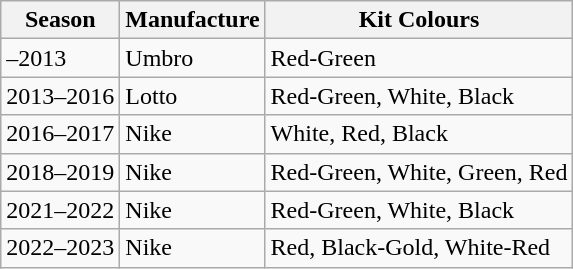<table class="wikitable">
<tr>
<th>Season</th>
<th>Manufacture</th>
<th>Kit Colours</th>
</tr>
<tr>
<td>–2013</td>
<td>Umbro</td>
<td>Red-Green</td>
</tr>
<tr>
<td>2013–2016</td>
<td>Lotto</td>
<td>Red-Green, White, Black</td>
</tr>
<tr>
<td>2016–2017</td>
<td>Nike</td>
<td>White, Red, Black</td>
</tr>
<tr>
<td>2018–2019</td>
<td>Nike</td>
<td>Red-Green, White, Green, Red</td>
</tr>
<tr>
<td>2021–2022</td>
<td>Nike</td>
<td>Red-Green, White, Black</td>
</tr>
<tr>
<td>2022–2023</td>
<td>Nike</td>
<td>Red, Black-Gold, White-Red</td>
</tr>
</table>
